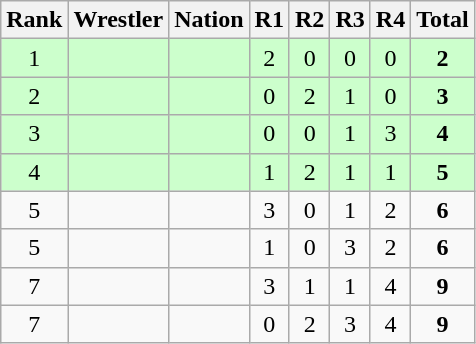<table class="wikitable sortable" style="text-align:center;">
<tr>
<th>Rank</th>
<th>Wrestler</th>
<th>Nation</th>
<th>R1</th>
<th>R2</th>
<th>R3</th>
<th>R4</th>
<th>Total</th>
</tr>
<tr style="background:#cfc;">
<td>1</td>
<td align=left></td>
<td align=left></td>
<td>2</td>
<td>0</td>
<td>0</td>
<td>0</td>
<td><strong>2</strong></td>
</tr>
<tr style="background:#cfc;">
<td>2</td>
<td align=left></td>
<td align=left></td>
<td>0</td>
<td>2</td>
<td>1</td>
<td>0</td>
<td><strong>3</strong></td>
</tr>
<tr style="background:#cfc;">
<td>3</td>
<td align=left></td>
<td align=left></td>
<td>0</td>
<td>0</td>
<td>1</td>
<td>3</td>
<td><strong>4</strong></td>
</tr>
<tr style="background:#cfc;">
<td>4</td>
<td align=left></td>
<td align=left></td>
<td>1</td>
<td>2</td>
<td>1</td>
<td>1</td>
<td><strong>5</strong></td>
</tr>
<tr>
<td>5</td>
<td align=left></td>
<td align=left></td>
<td>3</td>
<td>0</td>
<td>1</td>
<td>2</td>
<td><strong>6</strong></td>
</tr>
<tr>
<td>5</td>
<td align=left></td>
<td align=left></td>
<td>1</td>
<td>0</td>
<td>3</td>
<td>2</td>
<td><strong>6</strong></td>
</tr>
<tr>
<td>7</td>
<td align=left></td>
<td align=left></td>
<td>3</td>
<td>1</td>
<td>1</td>
<td>4</td>
<td><strong>9</strong></td>
</tr>
<tr>
<td>7</td>
<td align=left></td>
<td align=left></td>
<td>0</td>
<td>2</td>
<td>3</td>
<td>4</td>
<td><strong>9</strong></td>
</tr>
</table>
